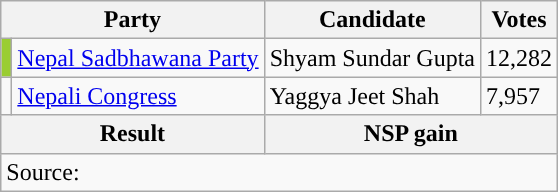<table class="wikitable">
<tr>
<th colspan="2">Party</th>
<th>Candidate</th>
<th>Votes</th>
</tr>
<tr>
<td style="background-color:yellowgreen"></td>
<td><a href='#'>Nepal Sadbhawana Party</a></td>
<td>Shyam Sundar Gupta</td>
<td>12,282</td>
</tr>
<tr>
<td style="background-color:"></td>
<td><a href='#'>Nepali Congress</a></td>
<td>Yaggya Jeet Shah</td>
<td>7,957</td>
</tr>
<tr>
<th colspan="2">Result</th>
<th colspan="2">NSP gain</th>
</tr>
<tr>
<td colspan="4">Source: </td>
</tr>
</table>
